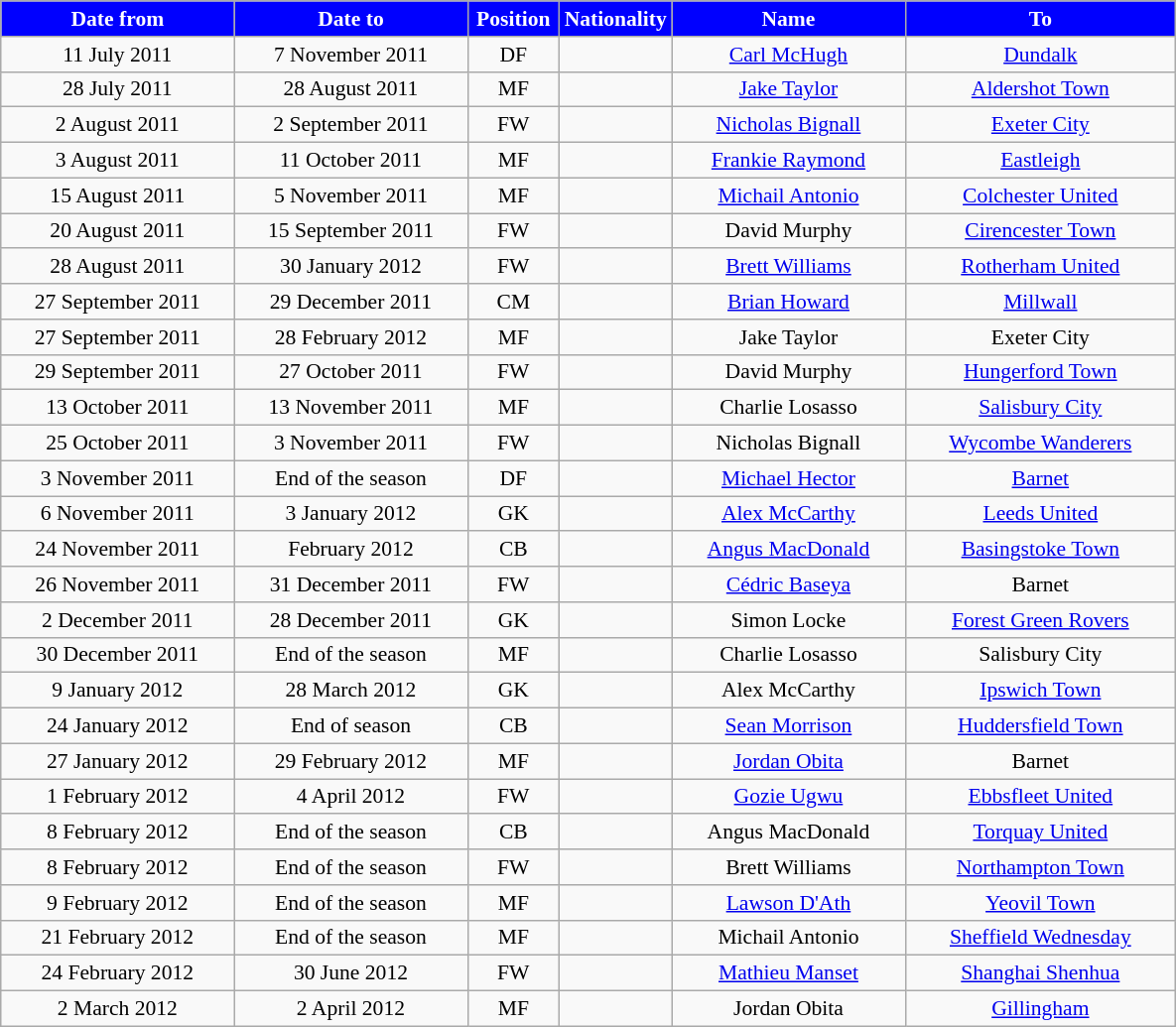<table class="wikitable"  style="text-align:center; font-size:90%; ">
<tr>
<th style="background:#00f; color:white; width:150px;">Date from</th>
<th style="background:#00f; color:white; width:150px;">Date to</th>
<th style="background:#00f; color:white; width:55px;">Position</th>
<th style="background:#00f; color:white; width:55px;">Nationality</th>
<th style="background:#00f; color:white; width:150px;">Name</th>
<th style="background:#00f; color:white; width:175px;">To</th>
</tr>
<tr>
<td>11 July 2011</td>
<td>7 November 2011</td>
<td>DF</td>
<td></td>
<td><a href='#'>Carl McHugh</a></td>
<td> <a href='#'>Dundalk</a></td>
</tr>
<tr>
<td>28 July 2011</td>
<td>28 August 2011</td>
<td>MF</td>
<td></td>
<td><a href='#'>Jake Taylor</a></td>
<td><a href='#'>Aldershot Town</a></td>
</tr>
<tr>
<td>2 August 2011</td>
<td>2 September 2011</td>
<td>FW</td>
<td></td>
<td><a href='#'>Nicholas Bignall</a></td>
<td><a href='#'>Exeter City</a></td>
</tr>
<tr>
<td>3 August 2011</td>
<td>11 October 2011</td>
<td>MF</td>
<td></td>
<td><a href='#'>Frankie Raymond</a></td>
<td><a href='#'>Eastleigh</a></td>
</tr>
<tr>
<td>15 August 2011</td>
<td>5 November 2011</td>
<td>MF</td>
<td></td>
<td><a href='#'>Michail Antonio</a></td>
<td><a href='#'>Colchester United</a></td>
</tr>
<tr>
<td>20 August 2011</td>
<td>15 September 2011</td>
<td>FW</td>
<td></td>
<td>David Murphy</td>
<td><a href='#'>Cirencester Town</a></td>
</tr>
<tr>
<td>28 August 2011</td>
<td>30 January 2012</td>
<td>FW</td>
<td></td>
<td><a href='#'>Brett Williams</a></td>
<td><a href='#'>Rotherham United</a></td>
</tr>
<tr>
<td>27 September 2011</td>
<td>29 December 2011</td>
<td>CM</td>
<td></td>
<td><a href='#'>Brian Howard</a></td>
<td><a href='#'>Millwall</a></td>
</tr>
<tr>
<td>27 September 2011</td>
<td>28 February 2012</td>
<td>MF</td>
<td></td>
<td>Jake Taylor</td>
<td>Exeter City</td>
</tr>
<tr>
<td>29 September 2011</td>
<td>27 October 2011</td>
<td>FW</td>
<td></td>
<td>David Murphy</td>
<td><a href='#'>Hungerford Town</a></td>
</tr>
<tr>
<td>13 October 2011</td>
<td>13 November 2011</td>
<td>MF</td>
<td></td>
<td>Charlie Losasso</td>
<td><a href='#'>Salisbury City</a></td>
</tr>
<tr>
<td>25 October 2011</td>
<td>3 November 2011</td>
<td>FW</td>
<td></td>
<td>Nicholas Bignall</td>
<td><a href='#'>Wycombe Wanderers</a></td>
</tr>
<tr>
<td>3 November 2011</td>
<td>End of the season</td>
<td>DF</td>
<td></td>
<td><a href='#'>Michael Hector</a></td>
<td><a href='#'>Barnet</a></td>
</tr>
<tr>
<td>6 November 2011</td>
<td>3 January 2012</td>
<td>GK</td>
<td></td>
<td><a href='#'>Alex McCarthy</a></td>
<td><a href='#'>Leeds United</a></td>
</tr>
<tr>
<td>24 November 2011</td>
<td>February 2012</td>
<td>CB</td>
<td></td>
<td><a href='#'>Angus MacDonald</a></td>
<td><a href='#'>Basingstoke Town</a></td>
</tr>
<tr>
<td>26 November 2011</td>
<td>31 December 2011</td>
<td>FW</td>
<td></td>
<td><a href='#'>Cédric Baseya</a></td>
<td>Barnet</td>
</tr>
<tr>
<td>2 December 2011</td>
<td>28 December 2011</td>
<td>GK</td>
<td></td>
<td>Simon Locke</td>
<td><a href='#'>Forest Green Rovers</a></td>
</tr>
<tr>
<td>30 December 2011</td>
<td>End of the season</td>
<td>MF</td>
<td></td>
<td>Charlie Losasso</td>
<td>Salisbury City</td>
</tr>
<tr>
<td>9 January 2012</td>
<td>28 March 2012</td>
<td>GK</td>
<td></td>
<td>Alex McCarthy</td>
<td><a href='#'>Ipswich Town</a></td>
</tr>
<tr>
<td>24 January 2012</td>
<td>End of season</td>
<td>CB</td>
<td></td>
<td><a href='#'>Sean Morrison</a></td>
<td><a href='#'>Huddersfield Town</a></td>
</tr>
<tr>
<td>27 January 2012</td>
<td>29 February 2012</td>
<td>MF</td>
<td></td>
<td><a href='#'>Jordan Obita</a></td>
<td>Barnet</td>
</tr>
<tr>
<td>1 February 2012</td>
<td>4 April 2012</td>
<td>FW</td>
<td></td>
<td><a href='#'>Gozie Ugwu</a></td>
<td><a href='#'>Ebbsfleet United</a></td>
</tr>
<tr>
<td>8 February 2012</td>
<td>End of the season</td>
<td>CB</td>
<td></td>
<td>Angus MacDonald</td>
<td><a href='#'>Torquay United</a></td>
</tr>
<tr>
<td>8 February 2012</td>
<td>End of the season</td>
<td>FW</td>
<td></td>
<td>Brett Williams</td>
<td><a href='#'>Northampton Town</a></td>
</tr>
<tr>
<td>9 February 2012</td>
<td>End of the season</td>
<td>MF</td>
<td></td>
<td><a href='#'>Lawson D'Ath</a></td>
<td><a href='#'>Yeovil Town</a></td>
</tr>
<tr>
<td>21 February 2012</td>
<td>End of the season</td>
<td>MF</td>
<td></td>
<td>Michail Antonio</td>
<td><a href='#'>Sheffield Wednesday</a></td>
</tr>
<tr>
<td>24 February 2012</td>
<td>30 June 2012</td>
<td>FW</td>
<td></td>
<td><a href='#'>Mathieu Manset</a></td>
<td> <a href='#'>Shanghai Shenhua</a></td>
</tr>
<tr>
<td>2 March 2012</td>
<td>2 April 2012</td>
<td>MF</td>
<td></td>
<td>Jordan Obita</td>
<td><a href='#'>Gillingham</a></td>
</tr>
</table>
